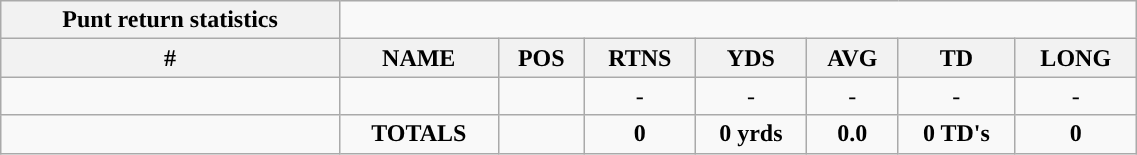<table class="wikitable collapsible collapsed" style="width:60%; text-align:center;">
<tr>
<th style="text-align:center; ">Punt return statistics</th>
</tr>
<tr>
<th>#</th>
<th>NAME</th>
<th>POS</th>
<th>RTNS</th>
<th>YDS</th>
<th>AVG</th>
<th>TD</th>
<th>LONG</th>
</tr>
<tr>
<td></td>
<td></td>
<td></td>
<td>-</td>
<td>-</td>
<td>-</td>
<td>-</td>
<td>-</td>
</tr>
<tr>
<td></td>
<td><strong>TOTALS</strong></td>
<td></td>
<td><strong>0</strong></td>
<td><strong>0 yrds</strong></td>
<td><strong>0.0</strong></td>
<td><strong>0 TD's</strong></td>
<td><strong>0</strong></td>
</tr>
</table>
